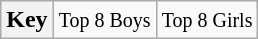<table class="wikitable">
<tr>
<th>Key</th>
<td> <small>Top 8 Boys</small></td>
<td> <small>Top 8 Girls</small></td>
</tr>
</table>
